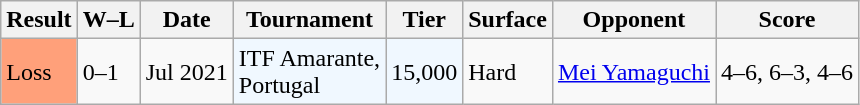<table class="sortable wikitable">
<tr>
<th>Result</th>
<th class="unsortable">W–L</th>
<th>Date</th>
<th>Tournament</th>
<th>Tier</th>
<th>Surface</th>
<th>Opponent</th>
<th class="unsortable">Score</th>
</tr>
<tr>
<td bgcolor="FFA07A">Loss</td>
<td>0–1</td>
<td>Jul 2021</td>
<td style="background:#f0f8ff;">ITF Amarante, <br>Portugal</td>
<td style="background:#f0f8ff;">15,000</td>
<td>Hard</td>
<td> <a href='#'>Mei Yamaguchi</a></td>
<td>4–6, 6–3, 4–6</td>
</tr>
</table>
